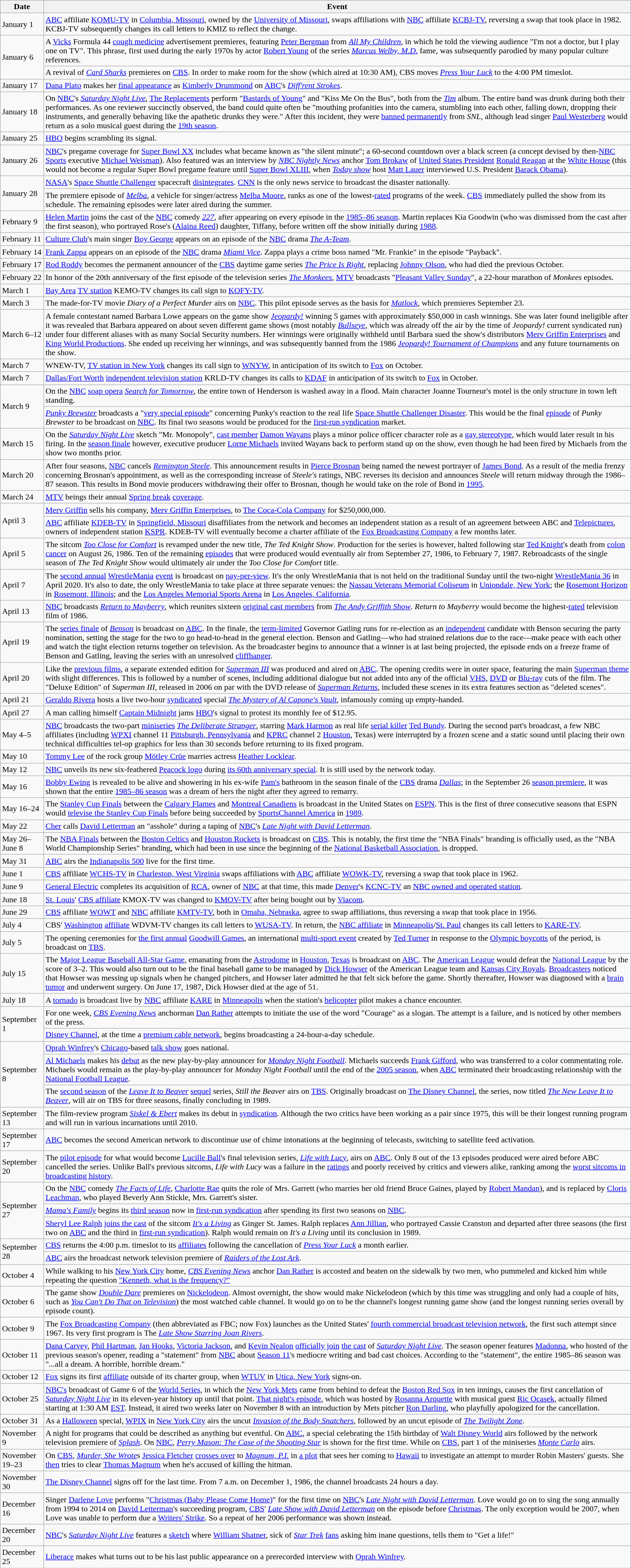<table class="wikitable">
<tr>
<th>Date</th>
<th>Event</th>
</tr>
<tr>
<td>January 1</td>
<td><a href='#'>ABC</a> affiliate <a href='#'>KOMU-TV</a> in <a href='#'>Columbia, Missouri</a>, owned by the <a href='#'>University of Missouri</a>, swaps affiliations with <a href='#'>NBC</a> affiliate <a href='#'>KCBJ-TV</a>, reversing a swap that took place in 1982. KCBJ-TV subsequently changes its call letters to KMIZ to reflect the change.</td>
</tr>
<tr>
<td rowspan="2">January 6</td>
<td>A <a href='#'>Vicks</a> Formula 44 <a href='#'>cough medicine</a> advertisement premieres, featuring <a href='#'>Peter Bergman</a> from <em><a href='#'>All My Children</a></em>, in which he told the viewing audience "I'm not a doctor, but I play one on TV". This phrase, first used during the early 1970s by actor <a href='#'>Robert Young</a> of the series <em><a href='#'>Marcus Welby, M.D.</a></em> fame, was subsequently parodied by many popular culture references.</td>
</tr>
<tr>
<td>A revival of <em><a href='#'>Card Sharks</a></em> premieres on <a href='#'>CBS</a>. In order to make room for the show (which aired at 10:30 AM), CBS moves <em><a href='#'>Press Your Luck</a></em> to the 4:00 PM timeslot.</td>
</tr>
<tr>
<td>January 17</td>
<td><a href='#'>Dana Plato</a> makes her <a href='#'>final appearance</a> as <a href='#'>Kimberly Drummond</a> on <a href='#'>ABC</a>'s <em><a href='#'>Diff'rent Strokes</a></em>.</td>
</tr>
<tr>
<td>January 18</td>
<td>On <a href='#'>NBC</a>'s <em><a href='#'>Saturday Night Live</a></em>, <a href='#'>The Replacements</a> perform "<a href='#'>Bastards of Young</a>" and "Kiss Me On the Bus", both from the <em><a href='#'>Tim</a></em> album. The entire band was drunk during both their performances. As one reviewer succinctly observed, the band could quite often be "mouthing profanities into the camera, stumbling into each other, falling down, dropping their instruments, and generally behaving like the apathetic drunks they were." After this incident, they were <a href='#'>banned permanently</a> from <em>SNL</em>, although lead singer <a href='#'>Paul Westerberg</a> would return as a solo musical guest during the <a href='#'>19th season</a>.</td>
</tr>
<tr>
<td>January 25</td>
<td><a href='#'>HBO</a> begins scrambling its signal.</td>
</tr>
<tr>
<td>January 26</td>
<td><a href='#'>NBC</a>'s pregame coverage for <a href='#'>Super Bowl XX</a> includes what became known as "the silent minute"; a 60-second countdown over a black screen (a concept devised by then-<a href='#'>NBC Sports</a> executive <a href='#'>Michael Weisman</a>). Also featured was an interview by <em><a href='#'>NBC Nightly News</a></em> anchor <a href='#'>Tom Brokaw</a> of <a href='#'>United States President</a> <a href='#'>Ronald Reagan</a> at the <a href='#'>White House</a> (this would not become a regular Super Bowl pregame feature until <a href='#'>Super Bowl XLIII</a>, when <em><a href='#'>Today show</a></em> host <a href='#'>Matt Lauer</a> interviewed U.S. President <a href='#'>Barack Obama</a>).</td>
</tr>
<tr>
<td rowspan="2">January 28</td>
<td><a href='#'>NASA</a>'s <a href='#'>Space Shuttle Challenger</a> spacecraft <a href='#'>disintegrates</a>. <a href='#'>CNN</a> is the only news service to broadcast the disaster nationally.</td>
</tr>
<tr>
<td>The premiere episode of <em><a href='#'>Melba</a></em>, a vehicle for singer/actress <a href='#'>Melba Moore</a>, ranks as one of the lowest-<a href='#'>rated</a> programs of the week. <a href='#'>CBS</a> immediately pulled the show from its schedule. The remaining episodes were later aired during the summer.</td>
</tr>
<tr>
<td>February 9</td>
<td><a href='#'>Helen Martin</a> joins the cast of the <a href='#'>NBC</a> comedy <em><a href='#'>227</a></em>, after appearing on every episode in the <a href='#'>1985–86 season</a>. Martin replaces Kia Goodwin (who was dismissed from the cast after the first season), who portrayed Rose's (<a href='#'>Alaina Reed</a>) daughter, Tiffany, before written off the show initially during <a href='#'>1988</a>.</td>
</tr>
<tr>
<td>February 11</td>
<td><a href='#'>Culture Club</a>'s main singer <a href='#'>Boy George</a> appears on an episode of the <a href='#'>NBC</a> drama <em><a href='#'>The A-Team</a></em>.</td>
</tr>
<tr>
<td>February 14</td>
<td><a href='#'>Frank Zappa</a> appears on an episode of the <a href='#'>NBC</a> drama <em><a href='#'>Miami Vice</a></em>. Zappa plays a crime boss named "Mr. Frankie" in the episode "Payback".</td>
</tr>
<tr>
<td>February 17</td>
<td><a href='#'>Rod Roddy</a> becomes the permanent announcer of the <a href='#'>CBS</a> daytime game series <em><a href='#'>The Price Is Right</a></em>, replacing <a href='#'>Johnny Olson</a>, who had died the previous October.</td>
</tr>
<tr>
<td>February 22</td>
<td>In honor of the 20th anniversary of the first episode of the television series <em><a href='#'>The Monkees</a></em>, <a href='#'>MTV</a> broadcasts "<a href='#'>Pleasant Valley Sunday</a>", a 22-hour marathon of <em>Monkees</em> episodes.</td>
</tr>
<tr>
<td>March 1</td>
<td><a href='#'>Bay Area</a> <a href='#'>TV station</a> KEMO-TV changes its call sign to <a href='#'>KOFY-TV</a>.</td>
</tr>
<tr>
<td>March 3</td>
<td>The made-for-TV movie <em>Diary of a Perfect Murder</em> airs on <a href='#'>NBC</a>. This pilot episode serves as the basis for <em><a href='#'>Matlock</a></em>, which premieres September 23.</td>
</tr>
<tr>
<td>March 6–12</td>
<td>A female contestant named Barbara Lowe appears on the game show <em><a href='#'>Jeopardy!</a></em> winning 5 games with approximately $50,000 in cash winnings. She was later found ineligible after it was revealed that Barbara appeared on about seven different game shows (most notably <em><a href='#'>Bullseye</a></em>, which was already off the air by the time of <em>Jeopardy!</em> current syndicated run) under four different aliases with as many Social Security numbers. Her winnings were originally withheld until Barbara sued the show's distributors <a href='#'>Merv Griffin Enterprises</a> and <a href='#'>King World Productions</a>. She ended up receiving her winnings, and was subsequently banned from the 1986 <em><a href='#'>Jeopardy! Tournament of Champions</a></em> and any future tournaments on the show.</td>
</tr>
<tr>
<td>March 7</td>
<td>WNEW-TV, <a href='#'>TV station in New York</a> changes its call sign to <a href='#'>WNYW</a>, in anticipation of its switch to <a href='#'>Fox</a> on October.</td>
</tr>
<tr>
<td>March 7</td>
<td><a href='#'>Dallas/Fort Worth</a> <a href='#'>independent television station</a> KRLD-TV changes its calls to <a href='#'>KDAF</a> in anticipation of its switch to <a href='#'>Fox</a> in October.</td>
</tr>
<tr>
<td rowspan="2">March 9</td>
<td>On the <a href='#'>NBC</a> <a href='#'>soap opera</a> <em><a href='#'>Search for Tomorrow</a></em>, the entire town of Henderson is washed away in a flood. Main character Joanne Tourneur's motel is the only structure in town left standing.</td>
</tr>
<tr>
<td><em><a href='#'>Punky Brewster</a></em> broadcasts a "<a href='#'>very special episode</a>" concerning Punky's reaction to the real life <a href='#'>Space Shuttle Challenger Disaster</a>. This would be the final <a href='#'>episode</a> of <em>Punky Brewster</em> to be broadcast on <a href='#'>NBC</a>. Its final two seasons would be produced for the <a href='#'>first-run syndication</a> market.</td>
</tr>
<tr>
<td>March 15</td>
<td>On the <em><a href='#'>Saturday Night Live</a></em> sketch "Mr. Monopoly", <a href='#'>cast member</a> <a href='#'>Damon Wayans</a> plays a minor police officer character role as a <a href='#'>gay stereotype</a>, which would later result in his firing. In the <a href='#'>season finale</a> however, executive producer <a href='#'>Lorne Michaels</a> invited Wayans back to perform stand up on the show, even though he had been fired by Michaels from the show two months prior.</td>
</tr>
<tr>
<td>March 20</td>
<td>After four seasons, <a href='#'>NBC</a> cancels <em><a href='#'>Remington Steele</a></em>. This announcement results in <a href='#'>Pierce Brosnan</a> being named the newest portrayer of <a href='#'>James Bond</a>. As a result of the media frenzy concerning Brosnan's appointment, as well as the corresponding increase of <em>Steele's</em> ratings, NBC reverses its decision and announces <em>Steele</em> will return midway through the 1986–87 season. This results in Bond movie producers withdrawing their offer to Brosnan, though he would take on the role of Bond in <a href='#'>1995</a>.</td>
</tr>
<tr>
<td>March 24</td>
<td><a href='#'>MTV</a> beings their annual <a href='#'>Spring break</a> <a href='#'>coverage</a>.</td>
</tr>
<tr>
<td rowspan="2">April 3</td>
<td><a href='#'>Merv Griffin</a> sells his company, <a href='#'>Merv Griffin Enterprises</a>, to <a href='#'>The Coca-Cola Company</a> for $250,000,000.</td>
</tr>
<tr>
<td><a href='#'>ABC</a> affiliate <a href='#'>KDEB-TV</a> in <a href='#'>Springfield, Missouri</a> disaffiliates from the network and becomes an independent station as a result of an agreement between ABC and <a href='#'>Telepictures</a>, owners of independent station <a href='#'>KSPR</a>. KDEB-TV will eventually become a charter affiliate of the <a href='#'>Fox Broadcasting Company</a> a few months later.</td>
</tr>
<tr>
<td>April 5</td>
<td>The sitcom <em><a href='#'>Too Close for Comfort</a></em> is revamped under the new title, <em>The Ted Knight Show</em>. Production for the series is however, halted following star <a href='#'>Ted Knight</a>'s death from <a href='#'>colon cancer</a> on August 26, 1986. Ten of the remaining <a href='#'>episodes</a> that were produced would eventually air from September 27, 1986, to February 7, 1987. Rebroadcasts of the single season of <em>The Ted Knight Show</em> would ultimately air under the <em>Too Close for Comfort</em> title.</td>
</tr>
<tr>
<td>April 7</td>
<td>The <a href='#'>second annual</a> <a href='#'>WrestleMania</a> <a href='#'>event</a> is broadcast on <a href='#'>pay-per-view</a>. It's the only WrestleMania that is not held on the traditional Sunday until the two-night <a href='#'>WrestleMania 36</a> in April 2020. It's also to date, the only WrestleMania to take place at three separate venues: the <a href='#'>Nassau Veterans Memorial Coliseum</a> in <a href='#'>Uniondale, New York</a>; the <a href='#'>Rosemont Horizon</a> in <a href='#'>Rosemont, Illinois</a>; and the <a href='#'>Los Angeles Memorial Sports Arena</a> in <a href='#'>Los Angeles, California</a>.</td>
</tr>
<tr>
<td>April 13</td>
<td><a href='#'>NBC</a> broadcasts <em><a href='#'>Return to Mayberry</a></em>, which reunites sixteen <a href='#'>original cast members</a> from <em><a href='#'>The Andy Griffith Show</a></em>. <em>Return to Mayberry</em> would become the highest-<a href='#'>rated</a> television film of 1986.</td>
</tr>
<tr>
<td>April 19</td>
<td>The <a href='#'>series finale</a> of <em><a href='#'>Benson</a></em> is broadcast on <a href='#'>ABC</a>. In the finale, the <a href='#'>term-limited</a> Governor Gatling runs for re-election as an <a href='#'>independent</a> candidate with Benson securing the party nomination, setting the stage for the two to go head-to-head in the general election. Benson and Gatling—who had strained relations due to the race—make peace with each other and watch the tight election returns together on television. As the broadcaster begins to announce that a winner is at last being projected, the episode ends on a freeze frame of Benson and Gatling, leaving the series with an unresolved <a href='#'>cliffhanger</a>.</td>
</tr>
<tr>
<td>April 20</td>
<td>Like the <a href='#'>previous films</a>, a separate extended edition for <em><a href='#'>Superman III</a></em> was produced and aired on <a href='#'>ABC</a>. The opening credits were in outer space, featuring the main <a href='#'>Superman theme</a> with slight differences. This is followed by a number of scenes, including additional dialogue but not added into any of the official <a href='#'>VHS</a>, <a href='#'>DVD</a> or <a href='#'>Blu-ray</a> cuts of the film. The "Deluxe Edition" of <em>Superman III</em>, released in 2006 on par with the DVD release of <em><a href='#'>Superman Returns</a></em>, included these scenes in its extra features section as "deleted scenes".</td>
</tr>
<tr>
<td>April 21</td>
<td><a href='#'>Geraldo Rivera</a> hosts a live two-hour <a href='#'>syndicated</a> special <em><a href='#'>The Mystery of Al Capone's Vault</a></em>, infamously coming up empty-handed.</td>
</tr>
<tr>
<td>April 27</td>
<td>A man calling himself <a href='#'>Captain Midnight</a> jams <a href='#'>HBO</a>'s signal to protest its monthly fee of $12.95.</td>
</tr>
<tr>
<td>May 4–5</td>
<td><a href='#'>NBC</a> broadcasts the two-part <a href='#'>miniseries</a> <em><a href='#'>The Deliberate Stranger</a></em>, starring <a href='#'>Mark Harmon</a> as real life <a href='#'>serial killer</a> <a href='#'>Ted Bundy</a>. During the second part's broadcast, a few NBC affiliates (including <a href='#'>WPXI</a> channel 11 <a href='#'>Pittsburgh, Pennsylvania</a> and <a href='#'>KPRC</a> channel 2 <a href='#'>Houston</a>, Texas) were interrupted by a frozen scene and a static sound until placing their own technical difficulties tel-op graphics for less than 30 seconds before returning to its fixed program.</td>
</tr>
<tr>
<td>May 10</td>
<td><a href='#'>Tommy Lee</a> of the rock group <a href='#'>Mötley Crüe</a> marries actress <a href='#'>Heather Locklear</a>.</td>
</tr>
<tr>
<td>May 12</td>
<td><a href='#'>NBC</a> unveils its new six-feathered <a href='#'>Peacock logo</a> during <a href='#'>its 60th anniversary special</a>. It is still used by the network today.</td>
</tr>
<tr>
<td>May 16</td>
<td><a href='#'>Bobby Ewing</a> is revealed to be alive and showering in his ex-wife <a href='#'>Pam's</a> bathroom in the season finale of the <a href='#'>CBS</a> drama <em><a href='#'>Dallas</a></em>; in the September 26 <a href='#'>season premiere</a>, it was shown that the entire <a href='#'>1985–86 season</a> was a dream of hers the night after they agreed to remarry.</td>
</tr>
<tr>
<td>May 16–24</td>
<td>The <a href='#'>Stanley Cup Finals</a> between the <a href='#'>Calgary Flames</a> and <a href='#'>Montreal Canadiens</a> is broadcast in the United States on <a href='#'>ESPN</a>. This is the first of three consecutive seasons that ESPN would <a href='#'>televise the Stanley Cup Finals</a> before being succeeded by <a href='#'>SportsChannel America</a> in <a href='#'>1989</a>.</td>
</tr>
<tr>
<td>May 22</td>
<td><a href='#'>Cher</a> calls <a href='#'>David Letterman</a> an "asshole" during a taping of <a href='#'>NBC</a>'s <em><a href='#'>Late Night with David Letterman</a></em>.</td>
</tr>
<tr>
<td>May 26–June 8</td>
<td>The <a href='#'>NBA Finals</a> between the <a href='#'>Boston Celtics</a> and <a href='#'>Houston Rockets</a> is broadcast on <a href='#'>CBS</a>. This is notably, the first time the "NBA Finals" branding is officially used, as the "NBA World Championship Series" branding, which had been in use since the beginning of the <a href='#'>National Basketball Association</a>, is dropped.</td>
</tr>
<tr>
<td>May 31</td>
<td><a href='#'>ABC</a> airs the <a href='#'>Indianapolis 500</a> live for the first time.</td>
</tr>
<tr>
<td>June 1</td>
<td><a href='#'>CBS</a> affiliate <a href='#'>WCHS-TV</a> in <a href='#'>Charleston, West Virginia</a> swaps affiliations with <a href='#'>ABC</a> affiliate <a href='#'>WOWK-TV</a>, reversing a swap that took place in 1962.</td>
</tr>
<tr>
<td>June 9</td>
<td><a href='#'>General Electric</a> completes its acquisition of <a href='#'>RCA</a>, owner of <a href='#'>NBC</a> at that time, this made <a href='#'>Denver</a>'s <a href='#'>KCNC-TV</a> an <a href='#'>NBC owned and operated station</a>.</td>
</tr>
<tr>
<td>June 18</td>
<td><a href='#'>St. Louis</a>' <a href='#'>CBS affiliate</a> KMOX-TV was changed to <a href='#'>KMOV-TV</a> after being bought out by <a href='#'>Viacom</a>.</td>
</tr>
<tr>
<td>June 29</td>
<td><a href='#'>CBS</a> affiliate <a href='#'>WOWT</a> and <a href='#'>NBC</a> affiliate <a href='#'>KMTV-TV</a>, both in <a href='#'>Omaha, Nebraska</a>, agree to swap affiliations, thus reversing a swap that took place in 1956.</td>
</tr>
<tr>
<td>July 4</td>
<td>CBS' <a href='#'>Washington</a> <a href='#'>affiliate</a> WDVM-TV changes its call letters to <a href='#'>WUSA-TV</a>. In return, the <a href='#'>NBC affiliate</a> in <a href='#'>Minneapolis</a>/<a href='#'>St. Paul</a> changes its call letters to <a href='#'>KARE-TV</a>.</td>
</tr>
<tr>
<td>July 5</td>
<td>The opening ceremonies for <a href='#'>the first annual</a> <a href='#'>Goodwill Games</a>, an international <a href='#'>multi-sport event</a> created by <a href='#'>Ted Turner</a> in response to the <a href='#'>Olympic boycotts</a> of the period, is broadcast on <a href='#'>TBS</a>.</td>
</tr>
<tr>
<td>July 15</td>
<td>The <a href='#'>Major League Baseball All-Star Game</a>, emanating from the <a href='#'>Astrodome</a> in <a href='#'>Houston</a>, <a href='#'>Texas</a> is broadcast on <a href='#'>ABC</a>. The <a href='#'>American League</a> would defeat the <a href='#'>National League</a> by the score of 3–2. This would also turn out to be the final baseball game to be managed by <a href='#'>Dick Howser</a> of the American League team and <a href='#'>Kansas City Royals</a>. <a href='#'>Broadcasters</a> noticed that Howser was messing up signals when he changed pitchers, and Howser later admitted he that felt sick before the game. Shortly thereafter, Howser was diagnosed with a <a href='#'>brain tumor</a> and underwent surgery. On June 17, 1987, Dick Howser died at the age of 51.</td>
</tr>
<tr>
<td>July 18</td>
<td>A <a href='#'>tornado</a> is broadcast live by <a href='#'>NBC</a> affiliate <a href='#'>KARE</a> in <a href='#'>Minneapolis</a> when the station's <a href='#'>helicopter</a> pilot makes a chance encounter.</td>
</tr>
<tr>
<td rowspan="2">September 1</td>
<td>For one week, <em><a href='#'>CBS Evening News</a></em> anchorman <a href='#'>Dan Rather</a> attempts to initiate the use of the word "Courage" as a slogan. The attempt is a failure, and is noticed by other members of the press.</td>
</tr>
<tr>
<td><a href='#'>Disney Channel</a>, at the time a <a href='#'>premium cable network</a>, begins broadcasting a 24-hour-a-day schedule.</td>
</tr>
<tr>
<td rowspan="3">September 8</td>
<td><a href='#'>Oprah Winfrey</a>'s <a href='#'>Chicago</a>-based <a href='#'>talk show</a> goes national.</td>
</tr>
<tr>
<td><a href='#'>Al Michaels</a> makes his <a href='#'>debut</a> as the new play-by-play announcer for <em><a href='#'>Monday Night Football</a></em>. Michaels succeeds <a href='#'>Frank Gifford</a>, who was transferred to a color commentating role. Michaels would remain as the play-by-play announcer for <em>Monday Night Football</em> until the end of the <a href='#'>2005 season</a>, when <a href='#'>ABC</a> terminated their broadcasting relationship with the <a href='#'>National Football League</a>.</td>
</tr>
<tr>
<td>The <a href='#'>second season</a> of the <em><a href='#'>Leave It to Beaver</a></em> <a href='#'>sequel</a> series, <em>Still the Beaver</em> airs on <a href='#'>TBS</a>. Originally broadcast on <a href='#'>The Disney Channel</a>, the series, now titled <em><a href='#'>The New Leave It to Beaver</a></em>, will air on TBS for three seasons, finally concluding in 1989.</td>
</tr>
<tr>
<td>September 13</td>
<td>The film-review program <a href='#'><em>Siskel & Ebert</em></a> makes its debut in <a href='#'>syndication</a>. Although the two critics have been working as a pair since 1975, this will be their longest running program and will run in various incarnations until 2010.</td>
</tr>
<tr>
<td>September 17</td>
<td><a href='#'>ABC</a> becomes the second American network to discontinue use of chime intonations at the beginning of telecasts, switching to satellite feed activation.</td>
</tr>
<tr>
<td>September 20</td>
<td>The <a href='#'>pilot episode</a> for what would become <a href='#'>Lucille Ball</a>'s final television series, <em><a href='#'>Life with Lucy</a></em>, airs on <a href='#'>ABC</a>. Only 8 out of the 13 episodes produced were aired before ABC cancelled the series. Unlike Ball's previous sitcoms, <em>Life with Lucy</em> was a failure in the <a href='#'>ratings</a> and poorly received by critics and viewers alike, ranking among the <a href='#'>worst sitcoms in broadcasting history</a>.</td>
</tr>
<tr>
<td rowspan="3">September 27</td>
<td>On the <a href='#'>NBC</a> comedy <em><a href='#'>The Facts of Life</a></em>, <a href='#'>Charlotte Rae</a> quits the role of Mrs. Garrett (who marries her old friend Bruce Gaines, played by <a href='#'>Robert Mandan</a>), and is replaced by <a href='#'>Cloris Leachman</a>, who played Beverly Ann Stickle, Mrs. Garrett's sister.</td>
</tr>
<tr>
<td><em><a href='#'>Mama's Family</a></em> begins its <a href='#'>third season</a> now in <a href='#'>first-run syndication</a> after spending its first two seasons on <a href='#'>NBC</a>.</td>
</tr>
<tr>
<td><a href='#'>Sheryl Lee Ralph</a> <a href='#'>joins the cast</a> of the sitcom <em><a href='#'>It's a Living</a></em> as Ginger St. James. Ralph replaces <a href='#'>Ann Jillian</a>, who portrayed Cassie Cranston and departed after three seasons (the first two on <a href='#'>ABC</a> and the third in <a href='#'>first-run syndication</a>). Ralph would remain on <em>It's a Living</em> until its conclusion in 1989.</td>
</tr>
<tr>
<td rowspan="2">September 28</td>
<td><a href='#'>CBS</a> returns the 4:00 p.m. timeslot to its <a href='#'>affiliates</a> following the cancellation of <em><a href='#'>Press Your Luck</a></em> a month earlier.</td>
</tr>
<tr>
<td><a href='#'>ABC</a> airs the broadcast network television premiere of <em><a href='#'>Raiders of the Lost Ark</a></em>.</td>
</tr>
<tr>
<td>October 4</td>
<td>While walking to his <a href='#'>New York City</a> home, <em><a href='#'>CBS Evening News</a></em> anchor <a href='#'>Dan Rather</a> is accosted and beaten on the sidewalk by two men, who pummeled and kicked him while repeating the question <a href='#'>"Kenneth, what is the frequency?"</a></td>
</tr>
<tr>
<td>October 6</td>
<td>The game show <em><a href='#'>Double Dare</a></em> premieres on <a href='#'>Nickelodeon</a>. Almost overnight, the show would make Nickelodeon (which by this time was struggling and only had a couple of hits, such as <em><a href='#'>You Can't Do That on Television</a></em>) the most watched cable channel. It would go on to be the channel's longest running game show (and the longest running series overall by episode count).</td>
</tr>
<tr>
<td>October 9</td>
<td>The <a href='#'>Fox Broadcasting Company</a> (then abbreviated as FBC; now Fox) launches as the United States' <a href='#'>fourth commercial broadcast television network</a>, the first such attempt since 1967. Its very first program is The <em><a href='#'>Late Show Starring Joan Rivers</a></em>.</td>
</tr>
<tr>
<td>October 11</td>
<td><a href='#'>Dana Carvey</a>, <a href='#'>Phil Hartman</a>, <a href='#'>Jan Hooks</a>, <a href='#'>Victoria Jackson</a>, and <a href='#'>Kevin Nealon</a> <a href='#'>officially join</a> <a href='#'>the cast</a> of <em><a href='#'>Saturday Night Live</a></em>. The season opener features <a href='#'>Madonna</a>, who hosted of the previous season's opener, reading a "statement" from <a href='#'>NBC</a> about <a href='#'>Season 11</a>'s mediocre writing and bad cast choices. According to the "statement", the entire 1985–86 season was "...all a dream. A horrible, horrible dream."</td>
</tr>
<tr>
<td>October 12</td>
<td><a href='#'>Fox</a> signs its first <a href='#'>affiliate</a> outside of its charter group, when <a href='#'>WTUV</a> in <a href='#'>Utica, New York</a> signs-on.</td>
</tr>
<tr>
<td>October 25</td>
<td><a href='#'>NBC's</a> broadcast of Game 6 of the <a href='#'>World Series</a>, in which the <a href='#'>New York Mets</a> came from behind to defeat the <a href='#'>Boston Red Sox</a> in ten innings, causes the first cancellation of <em><a href='#'>Saturday Night Live</a></em> in its eleven-year history up until that point. <a href='#'>That night's episode</a>, which was hosted by <a href='#'>Rosanna Arquette</a> with musical guest <a href='#'>Ric Ocasek</a>, actually filmed starting at 1:30 AM <a href='#'>EST</a>. Instead, it aired two weeks later on November 8 with an introduction by Mets pitcher <a href='#'>Ron Darling</a>, who playfully apologized for the cancellation.</td>
</tr>
<tr>
<td>October 31</td>
<td>As a <a href='#'>Halloween</a> special, <a href='#'>WPIX</a> in <a href='#'>New York City</a> airs the uncut <em><a href='#'>Invasion of the Body Snatchers</a></em>, followed by an uncut episode of <em><a href='#'>The Twilight Zone</a></em>.</td>
</tr>
<tr>
<td>November 9</td>
<td>A night for programs that could be described as anything but eventful. On <a href='#'>ABC</a>, a special celebrating the 15th birthday of <a href='#'>Walt Disney World</a> airs followed by the network television premiere of <em><a href='#'>Splash</a></em>. On <a href='#'>NBC</a>, <em><a href='#'>Perry Mason: The Case of the Shooting Star</a></em> is shown for the first time. While on <a href='#'>CBS</a>, part 1 of the miniseries <em><a href='#'>Monte Carlo</a></em> airs.</td>
</tr>
<tr>
<td>November 19–23</td>
<td>On <a href='#'>CBS</a>, <em><a href='#'>Murder, She Wrote</a></em>s <a href='#'>Jessica Fletcher</a> <a href='#'>crosses over</a> to <em><a href='#'>Magnum, P.I.</a></em> in <a href='#'>a plot</a> that sees her coming to <a href='#'>Hawaii</a> to investigate an attempt to murder Robin Masters' guests. She <a href='#'>then</a> tries to clear <a href='#'>Thomas Magnum</a> when he's accused of killing the hitman.</td>
</tr>
<tr>
<td>November 30</td>
<td><a href='#'>The Disney Channel</a> signs off for the last time. From 7 a.m. on December 1, 1986, the channel broadcasts 24 hours a day.</td>
</tr>
<tr>
<td>December 16</td>
<td>Singer <a href='#'>Darlene Love</a> performs "<a href='#'>Christmas (Baby Please Come Home)</a>" for the first time on <a href='#'>NBC</a>'s <em><a href='#'>Late Night with David Letterman</a></em>. Love would go on to sing the song annually from 1994 to 2014 on <a href='#'>David Letterman</a>'s succeeding program, <a href='#'>CBS</a>' <em><a href='#'>Late Show with David Letterman</a></em> on the episode before <a href='#'>Christmas</a>. The only exception would be 2007, when Love was unable to perform due a <a href='#'>Writers' Strike</a>. So a repeat of her 2006 performance was shown instead.</td>
</tr>
<tr>
<td>December 20</td>
<td><a href='#'>NBC</a>'s <em><a href='#'>Saturday Night Live</a></em> features a <a href='#'>sketch</a> where <a href='#'>William Shatner</a>, sick of <em><a href='#'>Star Trek</a></em> <a href='#'>fans</a> asking him inane questions, tells them to "Get a life!"</td>
</tr>
<tr>
<td>December 25</td>
<td><a href='#'>Liberace</a> makes what turns out to be his last public appearance on a prerecorded interview with <a href='#'>Oprah Winfrey</a>.</td>
</tr>
</table>
